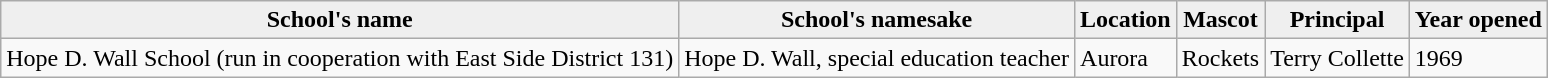<table class="wikitable">
<tr>
<th style="background:#efefef;">School's name</th>
<th style="background:#efefef;">School's namesake</th>
<th style="background:#efefef;">Location</th>
<th style="background:#efefef;">Mascot</th>
<th style="background:#efefef;">Principal</th>
<th style="background:#efefef;">Year opened</th>
</tr>
<tr>
<td>Hope D. Wall School (run in cooperation with East Side District 131)</td>
<td>Hope D. Wall, special education teacher</td>
<td>Aurora</td>
<td>Rockets</td>
<td>Terry Collette</td>
<td>1969</td>
</tr>
</table>
